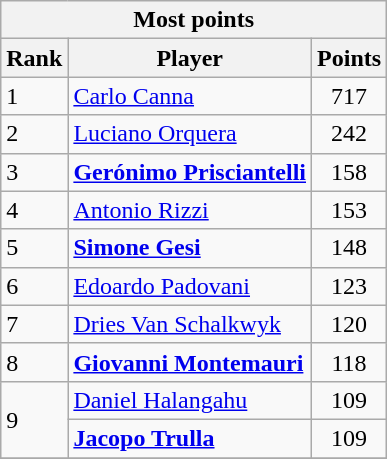<table class="wikitable">
<tr>
<th colspan="8">Most points</th>
</tr>
<tr>
<th>Rank</th>
<th>Player</th>
<th>Points</th>
</tr>
<tr>
<td>1</td>
<td><a href='#'>Carlo Canna</a></td>
<td align=center>717</td>
</tr>
<tr>
<td>2</td>
<td><a href='#'>Luciano Orquera</a></td>
<td align=center>242</td>
</tr>
<tr>
<td>3</td>
<td><strong><a href='#'>Gerónimo Prisciantelli</a></strong></td>
<td align=center>158</td>
</tr>
<tr>
<td>4</td>
<td><a href='#'>Antonio Rizzi</a></td>
<td align=center>153</td>
</tr>
<tr>
<td>5</td>
<td><strong><a href='#'>Simone Gesi</a></strong></td>
<td align=center>148</td>
</tr>
<tr>
<td>6</td>
<td><a href='#'>Edoardo Padovani</a></td>
<td align=center>123</td>
</tr>
<tr>
<td>7</td>
<td><a href='#'>Dries Van Schalkwyk</a></td>
<td align=center>120</td>
</tr>
<tr>
<td>8</td>
<td><strong><a href='#'>Giovanni Montemauri</a></strong></td>
<td align=center>118</td>
</tr>
<tr>
<td rowspan="2">9</td>
<td><a href='#'>Daniel Halangahu</a></td>
<td align=center>109</td>
</tr>
<tr>
<td><strong><a href='#'>Jacopo Trulla</a></strong></td>
<td align=center>109</td>
</tr>
<tr>
</tr>
</table>
